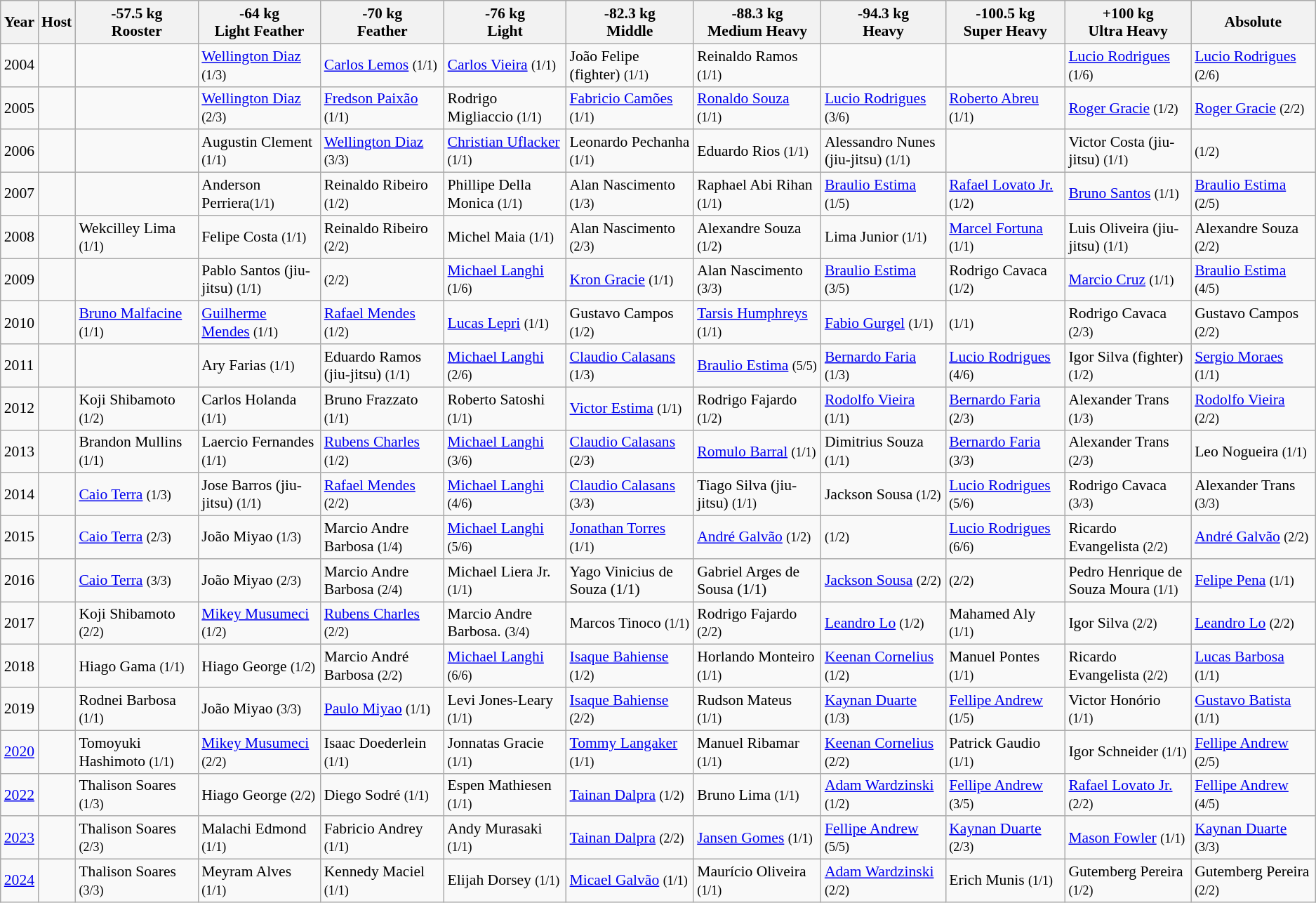<table class="wikitable sortable" style="font-size: 90%">
<tr>
<th>Year</th>
<th>Host</th>
<th width=300>-57.5 kg<br>Rooster</th>
<th width="275">-64 kg<br>Light Feather</th>
<th width="300">-70 kg<br>Feather</th>
<th width="300">-76 kg<br>Light</th>
<th width="300">-82.3 kg<br>Middle</th>
<th width="300">-88.3 kg<br>Medium Heavy</th>
<th width="300">-94.3 kg<br>Heavy</th>
<th width="300">-100.5 kg<br>Super Heavy</th>
<th width="300">+100 kg<br>Ultra Heavy</th>
<th width="300">Absolute</th>
</tr>
<tr>
<td>2004</td>
<td></td>
<td></td>
<td> <a href='#'>Wellington Diaz</a> <small>(1/3)</small></td>
<td> <a href='#'>Carlos Lemos</a> <small>(1/1)</small></td>
<td> <a href='#'>Carlos Vieira</a> <small>(1/1)</small></td>
<td> João Felipe (fighter) <small>(1/1)</small></td>
<td> Reinaldo Ramos <small>(1/1)</small></td>
<td></td>
<td></td>
<td> <a href='#'>Lucio Rodrigues</a> <small>(1/6)</small></td>
<td> <a href='#'>Lucio Rodrigues</a> <small>(2/6)</small></td>
</tr>
<tr>
<td>2005</td>
<td></td>
<td></td>
<td> <a href='#'>Wellington Diaz</a> <small>(2/3)</small></td>
<td> <a href='#'>Fredson Paixão</a> <small>(1/1)</small></td>
<td> Rodrigo Migliaccio <small>(1/1)</small></td>
<td> <a href='#'>Fabricio Camões</a> <small>(1/1)</small></td>
<td> <a href='#'>Ronaldo Souza</a> <small>(1/1)</small></td>
<td> <a href='#'>Lucio Rodrigues</a> <small>(3/6)</small></td>
<td> <a href='#'>Roberto Abreu</a> <small>(1/1)</small></td>
<td> <a href='#'>Roger Gracie</a> <small>(1/2)</small></td>
<td> <a href='#'>Roger Gracie</a> <small>(2/2)</small></td>
</tr>
<tr>
<td>2006</td>
<td></td>
<td></td>
<td> Augustin Clement <small>(1/1)</small></td>
<td> <a href='#'>Wellington Diaz</a> <small>(3/3)</small></td>
<td> <a href='#'>Christian Uflacker</a> <small>(1/1)</small></td>
<td> Leonardo Pechanha <small>(1/1)</small></td>
<td> Eduardo Rios <small>(1/1)</small></td>
<td> Alessandro Nunes (jiu-jitsu) <small>(1/1)</small></td>
<td></td>
<td> Victor Costa (jiu-jitsu) <small>(1/1)</small></td>
<td> <small>(1/2)</small></td>
</tr>
<tr>
<td>2007</td>
<td></td>
<td></td>
<td> Anderson Perriera<small>(1/1)</small></td>
<td> Reinaldo Ribeiro <small>(1/2)</small></td>
<td> Phillipe Della Monica <small>(1/1)</small></td>
<td> Alan Nascimento <small>(1/3)</small></td>
<td> Raphael Abi Rihan <small>(1/1)</small></td>
<td> <a href='#'>Braulio Estima</a> <small>(1/5)</small></td>
<td> <a href='#'>Rafael Lovato Jr.</a> <small>(1/2)</small></td>
<td> <a href='#'>Bruno Santos</a> <small>(1/1)</small></td>
<td> <a href='#'>Braulio Estima</a> <small>(2/5)</small></td>
</tr>
<tr>
<td>2008</td>
<td></td>
<td> Wekcilley Lima <small>(1/1)</small></td>
<td> Felipe Costa <small>(1/1)</small></td>
<td> Reinaldo Ribeiro <small>(2/2)</small></td>
<td> Michel Maia <small>(1/1)</small></td>
<td> Alan Nascimento <small>(2/3)</small></td>
<td> Alexandre Souza <small>(1/2)</small></td>
<td> Lima Junior <small>(1/1)</small></td>
<td> <a href='#'>Marcel Fortuna</a> <small>(1/1)</small></td>
<td> Luis Oliveira (jiu-jitsu) <small>(1/1)</small></td>
<td> Alexandre Souza <small>(2/2)</small></td>
</tr>
<tr>
<td>2009</td>
<td></td>
<td></td>
<td> Pablo Santos (jiu-jitsu) <small>(1/1)</small></td>
<td> <small>(2/2)</small></td>
<td> <a href='#'>Michael Langhi</a> <small>(1/6)</small></td>
<td> <a href='#'>Kron Gracie</a> <small>(1/1)</small></td>
<td> Alan Nascimento <small>(3/3)</small></td>
<td> <a href='#'>Braulio Estima</a> <small>(3/5)</small></td>
<td> Rodrigo Cavaca <small>(1/2)</small></td>
<td> <a href='#'>Marcio Cruz</a> <small>(1/1)</small></td>
<td> <a href='#'>Braulio Estima</a> <small>(4/5)</small></td>
</tr>
<tr>
<td>2010</td>
<td></td>
<td> <a href='#'>Bruno Malfacine</a> <small>(1/1)</small></td>
<td> <a href='#'>Guilherme Mendes</a> <small>(1/1)</small></td>
<td> <a href='#'>Rafael Mendes</a> <small>(1/2)</small></td>
<td> <a href='#'>Lucas Lepri</a> <small>(1/1)</small></td>
<td> Gustavo Campos <small>(1/2)</small></td>
<td> <a href='#'>Tarsis Humphreys</a> <small>(1/1)</small></td>
<td> <a href='#'>Fabio Gurgel</a> <small>(1/1)</small></td>
<td>  <small>(1/1)</small></td>
<td> Rodrigo Cavaca <small>(2/3)</small></td>
<td> Gustavo Campos <small>(2/2)</small></td>
</tr>
<tr>
<td>2011</td>
<td></td>
<td></td>
<td> Ary Farias <small>(1/1)</small></td>
<td> Eduardo Ramos (jiu-jitsu) <small>(1/1)</small></td>
<td> <a href='#'>Michael Langhi</a> <small>(2/6)</small></td>
<td> <a href='#'>Claudio Calasans</a> <small>(1/3)</small></td>
<td> <a href='#'>Braulio Estima</a> <small>(5/5)</small></td>
<td> <a href='#'>Bernardo Faria</a> <small>(1/3)</small></td>
<td> <a href='#'>Lucio Rodrigues</a> <small>(4/6)</small></td>
<td> Igor Silva (fighter) <small>(1/2)</small></td>
<td> <a href='#'>Sergio Moraes</a> <small>(1/1)</small></td>
</tr>
<tr>
<td>2012</td>
<td></td>
<td> Koji Shibamoto <small>(1/2)</small></td>
<td> Carlos Holanda <small>(1/1)</small></td>
<td> Bruno Frazzato <small>(1/1)</small></td>
<td> Roberto Satoshi <small>(1/1)</small></td>
<td> <a href='#'>Victor Estima</a> <small>(1/1)</small></td>
<td> Rodrigo Fajardo <small>(1/2)</small></td>
<td> <a href='#'>Rodolfo Vieira</a> <small>(1/1)</small></td>
<td> <a href='#'>Bernardo Faria</a> <small>(2/3)</small></td>
<td> Alexander Trans <small>(1/3)</small></td>
<td> <a href='#'>Rodolfo Vieira</a> <small>(2/2)</small></td>
</tr>
<tr>
<td>2013</td>
<td></td>
<td> Brandon Mullins <small>(1/1)</small></td>
<td> Laercio Fernandes <small>(1/1)</small></td>
<td> <a href='#'>Rubens Charles</a> <small>(1/2)</small></td>
<td> <a href='#'>Michael Langhi</a> <small>(3/6)</small></td>
<td> <a href='#'>Claudio Calasans</a> <small>(2/3)</small></td>
<td> <a href='#'>Romulo Barral</a> <small>(1/1)</small></td>
<td> Dimitrius Souza <small>(1/1)</small></td>
<td> <a href='#'>Bernardo Faria</a> <small>(3/3)</small></td>
<td> Alexander Trans <small>(2/3)</small></td>
<td> Leo Nogueira <small>(1/1)</small></td>
</tr>
<tr>
<td>2014</td>
<td></td>
<td> <a href='#'>Caio Terra</a> <small>(1/3)</small></td>
<td> Jose Barros (jiu-jitsu) <small>(1/1)</small></td>
<td> <a href='#'>Rafael Mendes</a> <small>(2/2)</small></td>
<td> <a href='#'>Michael Langhi</a> <small>(4/6)</small></td>
<td> <a href='#'>Claudio Calasans</a> <small>(3/3)</small></td>
<td> Tiago Silva (jiu-jitsu) <small>(1/1)</small></td>
<td> Jackson Sousa <small>(1/2)</small></td>
<td> <a href='#'>Lucio Rodrigues</a> <small>(5/6)</small></td>
<td> Rodrigo Cavaca <small>(3/3)</small></td>
<td> Alexander Trans <small>(3/3)</small></td>
</tr>
<tr>
<td>2015</td>
<td></td>
<td> <a href='#'>Caio Terra</a> <small>(2/3)</small></td>
<td> João Miyao <small>(1/3)</small></td>
<td> Marcio Andre Barbosa <small>(1/4)</small></td>
<td> <a href='#'>Michael Langhi</a> <small>(5/6)</small></td>
<td> <a href='#'>Jonathan Torres</a> <small>(1/1)</small></td>
<td> <a href='#'>André Galvão</a> <small>(1/2)</small></td>
<td>  <small>(1/2)</small></td>
<td> <a href='#'>Lucio Rodrigues</a> <small>(6/6)</small></td>
<td> Ricardo Evangelista <small>(2/2)</small></td>
<td> <a href='#'>André Galvão</a> <small>(2/2)</small></td>
</tr>
<tr>
<td>2016</td>
<td></td>
<td> <a href='#'>Caio Terra</a> <small>(3/3)</small></td>
<td> João Miyao <small>(2/3)</small></td>
<td> Marcio Andre Barbosa <small>(2/4)</small></td>
<td> Michael Liera Jr. <small>(1/1)</small></td>
<td> Yago Vinicius de Souza (1/1)</td>
<td> Gabriel Arges de Sousa (1/1)</td>
<td> <a href='#'>Jackson Sousa</a> <small>(2/2)</small></td>
<td>   <small>(2/2)</small></td>
<td> Pedro Henrique de Souza Moura  <small>(1/1)</small></td>
<td> <a href='#'>Felipe Pena</a> <small>(1/1)</small></td>
</tr>
<tr>
<td>2017</td>
<td></td>
<td> Koji Shibamoto <small>(2/2)</small></td>
<td> <a href='#'>Mikey Musumeci</a> <small>(1/2)</small></td>
<td> <a href='#'>Rubens Charles</a>  <small>(2/2)</small></td>
<td> Marcio Andre Barbosa. <small>(3/4)</small></td>
<td> Marcos Tinoco <small>(1/1)</small></td>
<td> Rodrigo Fajardo <small>(2/2)</small></td>
<td> <a href='#'>Leandro Lo</a> <small>(1/2)</small></td>
<td> Mahamed Aly <small>(1/1)</small></td>
<td> Igor Silva <small>(2/2)</small></td>
<td> <a href='#'>Leandro Lo</a> <small>(2/2)</small></td>
</tr>
<tr>
<td>2018</td>
<td></td>
<td> Hiago Gama <small>(1/1)</small></td>
<td> Hiago George <small>(1/2)</small></td>
<td> Marcio André Barbosa  <small>(2/2)</small></td>
<td> <a href='#'>Michael Langhi</a> <small>(6/6)</small></td>
<td> <a href='#'>Isaque Bahiense</a> <small>(1/2)</small></td>
<td> Horlando Monteiro <small>(1/1)</small></td>
<td> <a href='#'>Keenan Cornelius</a> <small>(1/2)</small></td>
<td> Manuel Pontes <small>(1/1)</small></td>
<td> Ricardo Evangelista <small>(2/2)</small></td>
<td> <a href='#'>Lucas Barbosa</a> <small>(1/1)</small></td>
</tr>
<tr>
<td>2019</td>
<td></td>
<td> Rodnei Barbosa <small>(1/1)</small></td>
<td> João Miyao <small>(3/3)</small></td>
<td> <a href='#'>Paulo Miyao</a>  <small>(1/1)</small></td>
<td> Levi Jones-Leary <small>(1/1)</small></td>
<td> <a href='#'>Isaque Bahiense</a> <small>(2/2)</small></td>
<td> Rudson Mateus <small>(1/1)</small></td>
<td> <a href='#'>Kaynan Duarte</a> <small>(1/3)</small></td>
<td> <a href='#'>Fellipe Andrew</a> <small>(1/5)</small></td>
<td> Victor Honório <small>(1/1)</small></td>
<td> <a href='#'>Gustavo Batista</a> <small>(1/1)</small></td>
</tr>
<tr>
<td><a href='#'>2020</a></td>
<td></td>
<td> Tomoyuki Hashimoto <small>(1/1)</small></td>
<td> <a href='#'>Mikey Musumeci</a> <small>(2/2)</small></td>
<td> Isaac Doederlein  <small>(1/1)</small></td>
<td> Jonnatas Gracie  <small>(1/1)</small></td>
<td> <a href='#'>Tommy Langaker</a> <small>(1/1)</small></td>
<td> Manuel Ribamar  <small>(1/1)</small></td>
<td> <a href='#'>Keenan Cornelius</a> <small>(2/2)</small></td>
<td> Patrick Gaudio <small>(1/1)</small></td>
<td> Igor Schneider  <small>(1/1)</small></td>
<td> <a href='#'>Fellipe Andrew</a> <small>(2/5)</small></td>
</tr>
<tr>
<td><a href='#'>2022</a></td>
<td></td>
<td> Thalison Soares <small>(1/3)</small></td>
<td> Hiago George <small>(2/2)</small></td>
<td> Diego Sodré <small>(1/1)</small></td>
<td> Espen Mathiesen <small>(1/1)</small></td>
<td> <a href='#'>Tainan Dalpra</a> <small>(1/2)</small></td>
<td> Bruno Lima <small>(1/1)</small></td>
<td> <a href='#'>Adam Wardzinski</a> <small>(1/2)</small></td>
<td> <a href='#'>Fellipe Andrew</a> <small>(3/5)</small></td>
<td> <a href='#'>Rafael Lovato Jr.</a><br><small>(2/2)</small></td>
<td> <a href='#'>Fellipe Andrew</a> <small>(4/5)</small></td>
</tr>
<tr>
<td><a href='#'>2023</a></td>
<td></td>
<td> Thalison Soares <small>(2/3)</small></td>
<td> Malachi Edmond <small>(1/1)</small></td>
<td> Fabricio Andrey <small>(1/1)</small></td>
<td> Andy Murasaki <small>(1/1)</small></td>
<td> <a href='#'>Tainan Dalpra</a> <small>(2/2)</small></td>
<td> <a href='#'>Jansen Gomes</a> <small>(1/1)</small></td>
<td> <a href='#'>Fellipe Andrew</a> <small>(5/5)</small></td>
<td> <a href='#'>Kaynan Duarte</a> <small>(2/3)</small></td>
<td> <a href='#'>Mason Fowler</a> <small>(1/1)</small></td>
<td> <a href='#'>Kaynan Duarte</a> <small>(3/3)</small></td>
</tr>
<tr>
<td><a href='#'>2024</a></td>
<td></td>
<td> Thalison Soares <small>(3/3)</small></td>
<td> Meyram Alves <small>(1/1)</small></td>
<td> Kennedy Maciel <small>(1/1)</small></td>
<td> Elijah Dorsey <small>(1/1)</small></td>
<td> <a href='#'>Micael Galvão</a> <small>(1/1)</small></td>
<td> Maurício Oliveira <small>(1/1)</small></td>
<td> <a href='#'>Adam Wardzinski</a> <small>(2/2)</small></td>
<td> Erich Munis <small>(1/1)</small></td>
<td> Gutemberg Pereira <small>(1/2)</small></td>
<td> Gutemberg Pereira <small>(2/2)</small></td>
</tr>
</table>
